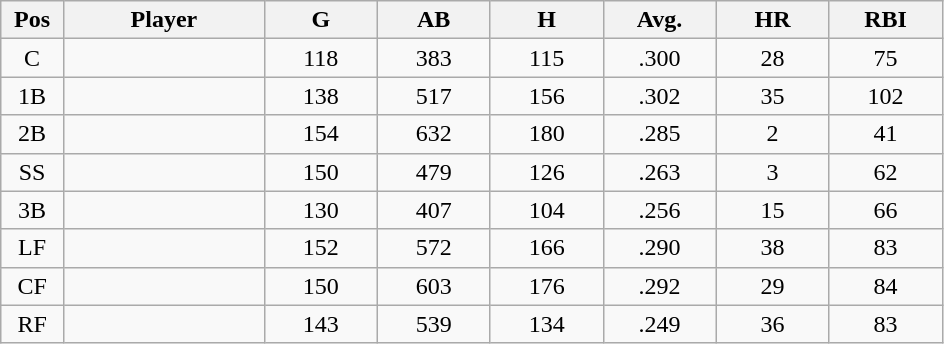<table class="wikitable sortable">
<tr>
<th bgcolor="#DDDDFF" width="5%">Pos</th>
<th bgcolor="#DDDDFF" width="16%">Player</th>
<th bgcolor="#DDDDFF" width="9%">G</th>
<th bgcolor="#DDDDFF" width="9%">AB</th>
<th bgcolor="#DDDDFF" width="9%">H</th>
<th bgcolor="#DDDDFF" width="9%">Avg.</th>
<th bgcolor="#DDDDFF" width="9%">HR</th>
<th bgcolor="#DDDDFF" width="9%">RBI</th>
</tr>
<tr align="center">
<td>C</td>
<td></td>
<td>118</td>
<td>383</td>
<td>115</td>
<td>.300</td>
<td>28</td>
<td>75</td>
</tr>
<tr align="center">
<td>1B</td>
<td></td>
<td>138</td>
<td>517</td>
<td>156</td>
<td>.302</td>
<td>35</td>
<td>102</td>
</tr>
<tr align="center">
<td>2B</td>
<td></td>
<td>154</td>
<td>632</td>
<td>180</td>
<td>.285</td>
<td>2</td>
<td>41</td>
</tr>
<tr align="center">
<td>SS</td>
<td></td>
<td>150</td>
<td>479</td>
<td>126</td>
<td>.263</td>
<td>3</td>
<td>62</td>
</tr>
<tr align="center">
<td>3B</td>
<td></td>
<td>130</td>
<td>407</td>
<td>104</td>
<td>.256</td>
<td>15</td>
<td>66</td>
</tr>
<tr align="center">
<td>LF</td>
<td></td>
<td>152</td>
<td>572</td>
<td>166</td>
<td>.290</td>
<td>38</td>
<td>83</td>
</tr>
<tr align="center">
<td>CF</td>
<td></td>
<td>150</td>
<td>603</td>
<td>176</td>
<td>.292</td>
<td>29</td>
<td>84</td>
</tr>
<tr align="center">
<td>RF</td>
<td></td>
<td>143</td>
<td>539</td>
<td>134</td>
<td>.249</td>
<td>36</td>
<td>83</td>
</tr>
</table>
